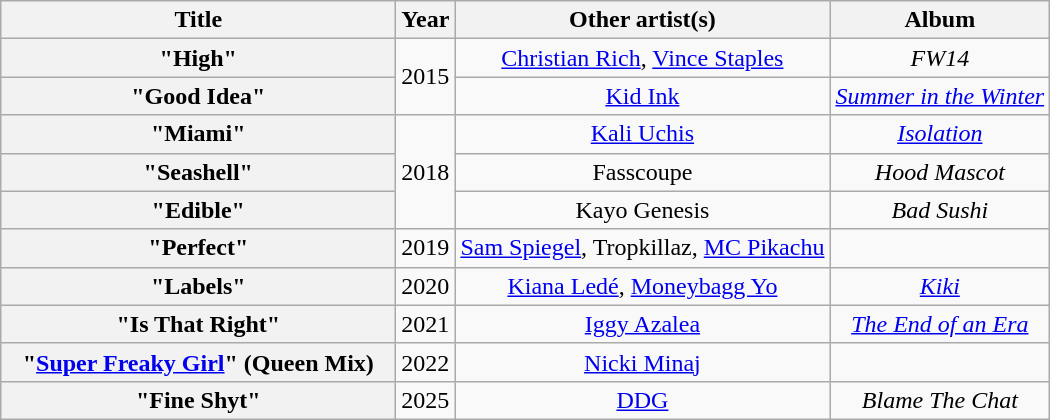<table class="wikitable plainrowheaders" style="text-align:center;">
<tr>
<th scope="col" style="width:16em;">Title</th>
<th scope="col">Year</th>
<th scope="col">Other artist(s)</th>
<th scope="col">Album</th>
</tr>
<tr>
<th scope="row">"High"</th>
<td rowspan="2">2015</td>
<td><a href='#'>Christian Rich</a>, <a href='#'>Vince Staples</a></td>
<td><em>FW14</em></td>
</tr>
<tr>
<th scope="row">"Good Idea"</th>
<td><a href='#'>Kid Ink</a></td>
<td><em><a href='#'>Summer in the Winter</a></em></td>
</tr>
<tr>
<th scope="row">"Miami"</th>
<td rowspan="3">2018</td>
<td><a href='#'>Kali Uchis</a></td>
<td><em><a href='#'>Isolation</a></em></td>
</tr>
<tr>
<th scope="row">"Seashell"</th>
<td>Fasscoupe</td>
<td><em>Hood Mascot</em></td>
</tr>
<tr>
<th scope="row">"Edible"</th>
<td>Kayo Genesis</td>
<td><em>Bad Sushi</em></td>
</tr>
<tr>
<th scope="row">"Perfect"</th>
<td>2019</td>
<td><a href='#'>Sam Spiegel</a>, Tropkillaz, <a href='#'>MC Pikachu</a></td>
<td></td>
</tr>
<tr>
<th scope="row">"Labels"</th>
<td>2020</td>
<td style="text-align:center;"><a href='#'>Kiana Ledé</a>, <a href='#'>Moneybagg Yo</a></td>
<td><em><a href='#'>Kiki</a></em></td>
</tr>
<tr>
<th scope="row">"Is That Right"</th>
<td>2021</td>
<td style="text-align:center;"><a href='#'>Iggy Azalea</a></td>
<td><em><a href='#'>The End of an Era</a></em></td>
</tr>
<tr>
<th scope="row">"<a href='#'>Super Freaky Girl</a>" (Queen Mix)</th>
<td>2022</td>
<td style="text-align:center;"><a href='#'>Nicki Minaj</a></td>
<td></td>
</tr>
<tr>
<th scope="row">"Fine Shyt"</th>
<td>2025</td>
<td><a href='#'>DDG</a></td>
<td><em>Blame The Chat</em></td>
</tr>
</table>
